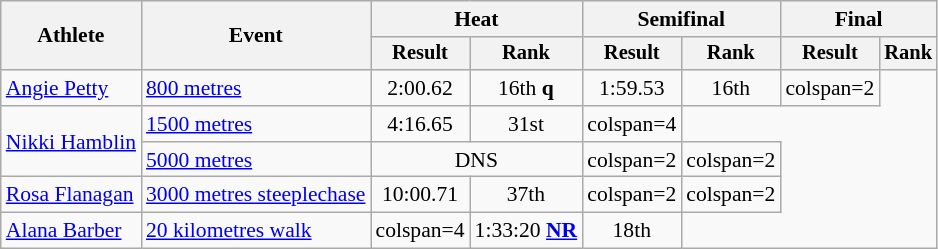<table class="wikitable" style="font-size:90%">
<tr>
<th rowspan="2">Athlete</th>
<th rowspan="2">Event</th>
<th colspan="2">Heat</th>
<th colspan="2">Semifinal</th>
<th colspan="2">Final</th>
</tr>
<tr style="font-size:95%">
<th>Result</th>
<th>Rank</th>
<th>Result</th>
<th>Rank</th>
<th>Result</th>
<th>Rank</th>
</tr>
<tr style=text-align:center>
<td style=text-align:left><a href='#'>Angie Petty</a></td>
<td style=text-align:left><a href='#'>800 metres</a></td>
<td>2:00.62</td>
<td>16th <strong>q</strong></td>
<td>1:59.53</td>
<td>16th</td>
<td>colspan=2 </td>
</tr>
<tr style=text-align:center>
<td style=text-align:left rowspan=2><a href='#'>Nikki Hamblin</a></td>
<td style=text-align:left><a href='#'>1500 metres</a></td>
<td>4:16.65</td>
<td>31st</td>
<td>colspan=4 </td>
</tr>
<tr style=text-align:center>
<td style=text-align:left><a href='#'>5000 metres</a></td>
<td colspan=2>DNS</td>
<td>colspan=2 </td>
<td>colspan=2 </td>
</tr>
<tr style=text-align:center>
<td style=text-align:left><a href='#'>Rosa Flanagan</a></td>
<td style=text-align:left><a href='#'>3000 metres steeplechase</a></td>
<td>10:00.71</td>
<td>37th</td>
<td>colspan=2 </td>
<td>colspan=2 </td>
</tr>
<tr style=text-align:center>
<td style=text-align:left><a href='#'>Alana Barber</a></td>
<td style=text-align:left><a href='#'>20 kilometres walk</a></td>
<td>colspan=4 </td>
<td>1:33:20 <strong><a href='#'>NR</a></strong></td>
<td>18th</td>
</tr>
</table>
